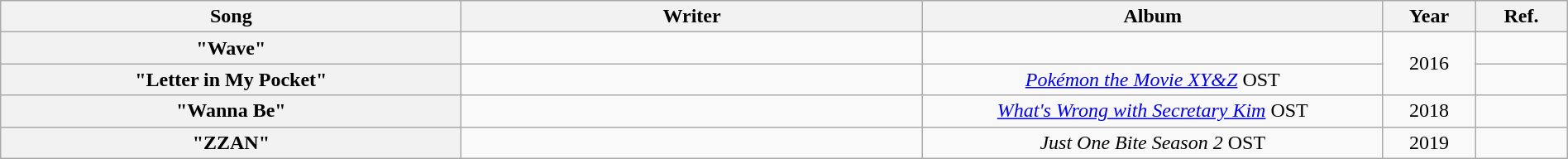<table class="wikitable plainrowheaders" style="text-align:center; width:100%">
<tr>
<th style="width:25%">Song</th>
<th style="width:25%">Writer</th>
<th style="width:25%">Album</th>
<th style="width:5%">Year</th>
<th style="width:5%">Ref.</th>
</tr>
<tr>
<th scope="row">"Wave" </th>
<td></td>
<td></td>
<td rowspan="2">2016</td>
<td></td>
</tr>
<tr>
<th scope="row">"Letter in My Pocket" </th>
<td></td>
<td><em><a href='#'>Pokémon the Movie XY&Z</a></em> OST</td>
<td></td>
</tr>
<tr>
<th scope="row">"Wanna Be"</th>
<td></td>
<td><em><a href='#'>What's Wrong with Secretary Kim</a></em> OST</td>
<td>2018</td>
<td></td>
</tr>
<tr>
<th scope="row">"ZZAN" </th>
<td></td>
<td><em>Just One Bite Season 2</em> OST</td>
<td>2019</td>
<td></td>
</tr>
</table>
